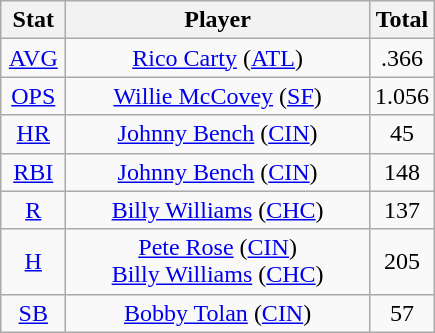<table class="wikitable" style="text-align:center;">
<tr>
<th style="width:15%;">Stat</th>
<th>Player</th>
<th style="width:15%;">Total</th>
</tr>
<tr>
<td><a href='#'>AVG</a></td>
<td><a href='#'>Rico Carty</a> (<a href='#'>ATL</a>)</td>
<td>.366</td>
</tr>
<tr>
<td><a href='#'>OPS</a></td>
<td><a href='#'>Willie McCovey</a> (<a href='#'>SF</a>)</td>
<td>1.056</td>
</tr>
<tr>
<td><a href='#'>HR</a></td>
<td><a href='#'>Johnny Bench</a> (<a href='#'>CIN</a>)</td>
<td>45</td>
</tr>
<tr>
<td><a href='#'>RBI</a></td>
<td><a href='#'>Johnny Bench</a> (<a href='#'>CIN</a>)</td>
<td>148</td>
</tr>
<tr>
<td><a href='#'>R</a></td>
<td><a href='#'>Billy Williams</a> (<a href='#'>CHC</a>)</td>
<td>137</td>
</tr>
<tr>
<td><a href='#'>H</a></td>
<td><a href='#'>Pete Rose</a> (<a href='#'>CIN</a>)<br><a href='#'>Billy Williams</a> (<a href='#'>CHC</a>)</td>
<td>205</td>
</tr>
<tr>
<td><a href='#'>SB</a></td>
<td><a href='#'>Bobby Tolan</a> (<a href='#'>CIN</a>)</td>
<td>57</td>
</tr>
</table>
